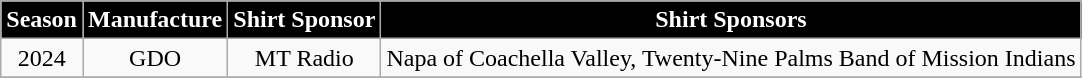<table class="wikitable" style="text-align: center;">
<tr>
<th style="background-color:black; color:white; border:3px ##;" scope="col">Season</th>
<th style="background-color:black; color:white; border:3px ##;" scope="col">Manufacture</th>
<th style="background-color:black; color:white; border:3px ##;" scope="col">Shirt Sponsor </th>
<th style="background-color:black; color:white; border:3px ##;" scope="col">Shirt Sponsors </th>
</tr>
<tr>
<td>2024</td>
<td>GDO</td>
<td>MT Radio</td>
<td>Napa of Coachella Valley, Twenty-Nine Palms Band of Mission Indians</td>
</tr>
<tr>
</tr>
</table>
